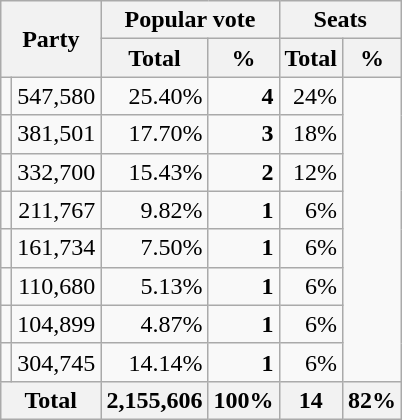<table class=wikitable style="text-align:right;">
<tr>
<th rowspan=2 colspan=2>Party</th>
<th colspan=2>Popular vote</th>
<th colspan=2>Seats</th>
</tr>
<tr>
<th>Total</th>
<th>%</th>
<th>Total</th>
<th>%</th>
</tr>
<tr>
<td></td>
<td>547,580</td>
<td>25.40%</td>
<td><strong>4</strong></td>
<td>24%</td>
</tr>
<tr>
<td></td>
<td>381,501</td>
<td>17.70%</td>
<td><strong>3</strong></td>
<td>18%</td>
</tr>
<tr>
<td></td>
<td>332,700</td>
<td>15.43%</td>
<td><strong>2</strong></td>
<td>12%</td>
</tr>
<tr>
<td></td>
<td>211,767</td>
<td>9.82%</td>
<td><strong>1</strong></td>
<td>6%</td>
</tr>
<tr>
<td></td>
<td>161,734</td>
<td>7.50%</td>
<td><strong>1</strong></td>
<td>6%</td>
</tr>
<tr>
<td></td>
<td>110,680</td>
<td>5.13%</td>
<td><strong>1</strong></td>
<td>6%</td>
</tr>
<tr>
<td></td>
<td>104,899</td>
<td>4.87%</td>
<td><strong>1</strong></td>
<td>6%</td>
</tr>
<tr>
<td></td>
<td>304,745</td>
<td>14.14%</td>
<td><strong>1</strong></td>
<td>6%</td>
</tr>
<tr>
<th colspan=2>Total</th>
<th>2,155,606</th>
<th>100%</th>
<th>14</th>
<th>82%</th>
</tr>
</table>
